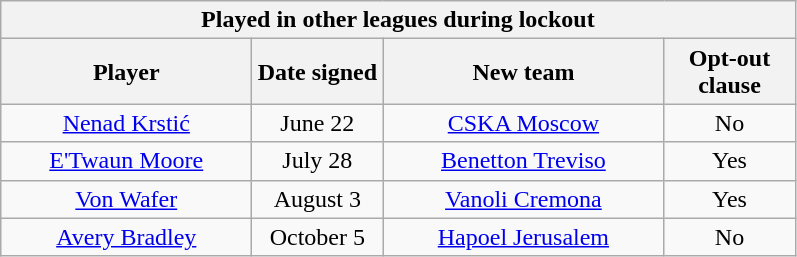<table class="wikitable" style="text-align:center">
<tr>
<th colspan=4>Played in other leagues during lockout</th>
</tr>
<tr>
<th style="width:160px">Player</th>
<th style="width:80px">Date signed</th>
<th style="width:180px">New team</th>
<th style="width:80px">Opt-out clause</th>
</tr>
<tr>
<td><a href='#'>Nenad Krstić</a></td>
<td>June 22</td>
<td><a href='#'>CSKA Moscow</a> </td>
<td>No</td>
</tr>
<tr>
<td><a href='#'>E'Twaun Moore</a></td>
<td>July 28</td>
<td><a href='#'>Benetton Treviso</a> </td>
<td>Yes</td>
</tr>
<tr>
<td><a href='#'>Von Wafer</a></td>
<td>August 3</td>
<td><a href='#'>Vanoli Cremona</a> </td>
<td>Yes</td>
</tr>
<tr>
<td><a href='#'>Avery Bradley</a></td>
<td>October 5</td>
<td><a href='#'>Hapoel Jerusalem</a> </td>
<td>No</td>
</tr>
</table>
